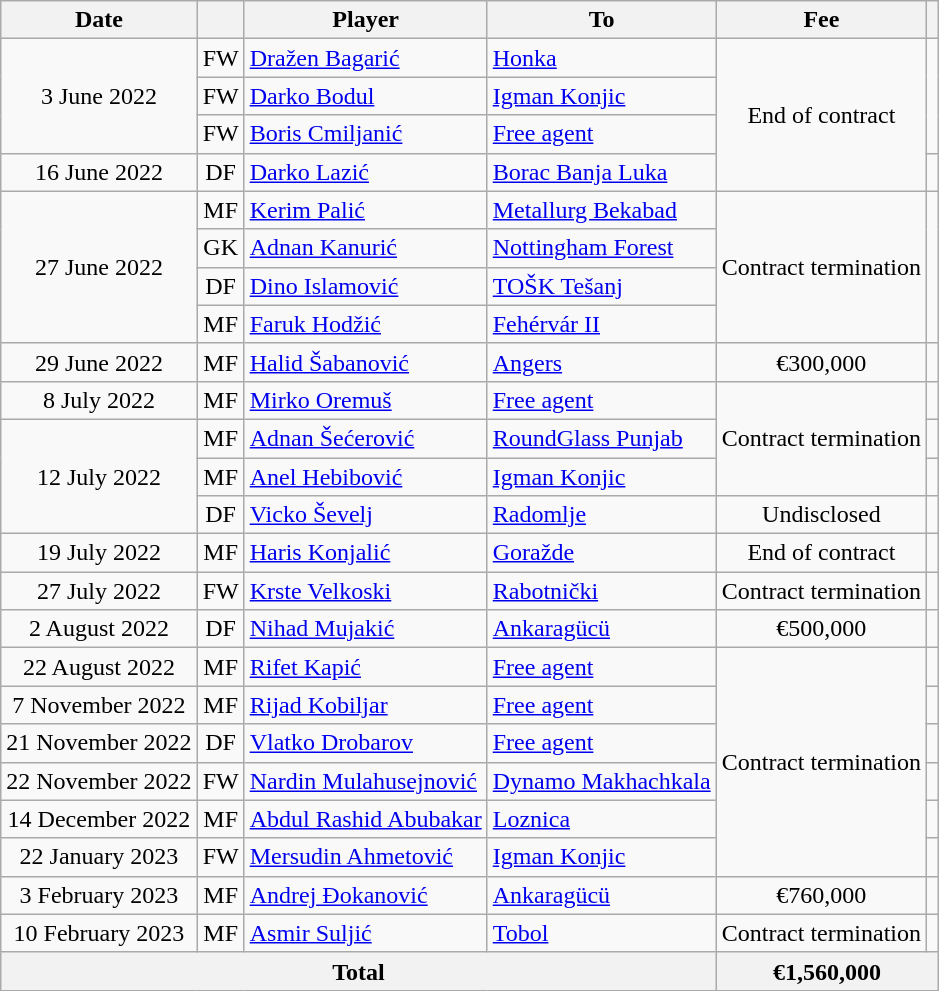<table class="wikitable" style="text-align:center;">
<tr>
<th>Date</th>
<th></th>
<th>Player</th>
<th>To</th>
<th>Fee</th>
<th></th>
</tr>
<tr>
<td rowspan=3>3 June 2022</td>
<td>FW</td>
<td style="text-align:left"> <a href='#'>Dražen Bagarić</a></td>
<td style="text-align:left"> <a href='#'>Honka</a></td>
<td rowspan=4>End of contract</td>
<td rowspan=3></td>
</tr>
<tr>
<td>FW</td>
<td style="text-align:left"> <a href='#'>Darko Bodul</a></td>
<td style="text-align:left"> <a href='#'>Igman Konjic</a></td>
</tr>
<tr>
<td>FW</td>
<td style="text-align:left"> <a href='#'>Boris Cmiljanić</a></td>
<td style="text-align:left"><a href='#'>Free agent</a></td>
</tr>
<tr>
<td>16 June 2022</td>
<td>DF</td>
<td style="text-align:left"> <a href='#'>Darko Lazić</a></td>
<td style="text-align:left"> <a href='#'>Borac Banja Luka</a></td>
<td></td>
</tr>
<tr>
<td rowspan=4>27 June 2022</td>
<td>MF</td>
<td style="text-align:left"> <a href='#'>Kerim Palić</a></td>
<td style="text-align:left"> <a href='#'>Metallurg Bekabad</a></td>
<td rowspan=4>Contract termination</td>
<td rowspan=4></td>
</tr>
<tr>
<td>GK</td>
<td style="text-align:left"> <a href='#'>Adnan Kanurić</a></td>
<td style="text-align:left"> <a href='#'>Nottingham Forest</a></td>
</tr>
<tr>
<td>DF</td>
<td style="text-align:left"> <a href='#'>Dino Islamović</a></td>
<td style="text-align:left"> <a href='#'>TOŠK Tešanj</a></td>
</tr>
<tr>
<td>MF</td>
<td style="text-align:left"> <a href='#'>Faruk Hodžić</a></td>
<td style="text-align:left"> <a href='#'>Fehérvár II</a></td>
</tr>
<tr>
<td>29 June 2022</td>
<td>MF</td>
<td style="text-align:left"> <a href='#'>Halid Šabanović</a></td>
<td style="text-align:left"> <a href='#'>Angers</a></td>
<td>€300,000</td>
<td></td>
</tr>
<tr>
<td>8 July 2022</td>
<td>MF</td>
<td style="text-align:left"> <a href='#'>Mirko Oremuš</a></td>
<td style="text-align:left"><a href='#'>Free agent</a></td>
<td rowspan=3>Contract termination</td>
<td></td>
</tr>
<tr>
<td rowspan=3>12 July 2022</td>
<td>MF</td>
<td style="text-align:left"> <a href='#'>Adnan Šećerović</a></td>
<td style="text-align:left"> <a href='#'>RoundGlass Punjab</a></td>
<td></td>
</tr>
<tr>
<td>MF</td>
<td style="text-align:left"> <a href='#'>Anel Hebibović</a></td>
<td style="text-align:left"> <a href='#'>Igman Konjic</a></td>
<td></td>
</tr>
<tr>
<td>DF</td>
<td style="text-align:left"> <a href='#'>Vicko Ševelj</a></td>
<td style="text-align:left"> <a href='#'>Radomlje</a></td>
<td>Undisclosed</td>
<td></td>
</tr>
<tr>
<td>19 July 2022</td>
<td>MF</td>
<td style="text-align:left"> <a href='#'>Haris Konjalić</a></td>
<td style="text-align:left"> <a href='#'>Goražde</a></td>
<td>End of contract</td>
<td></td>
</tr>
<tr>
<td>27 July 2022</td>
<td>FW</td>
<td style="text-align:left"> <a href='#'>Krste Velkoski</a></td>
<td style="text-align:left"> <a href='#'>Rabotnički</a></td>
<td>Contract termination</td>
<td></td>
</tr>
<tr>
<td>2 August 2022</td>
<td>DF</td>
<td style="text-align:left"> <a href='#'>Nihad Mujakić</a></td>
<td style="text-align:left"> <a href='#'>Ankaragücü</a></td>
<td>€500,000</td>
<td></td>
</tr>
<tr>
<td>22 August 2022</td>
<td>MF</td>
<td style="text-align:left"> <a href='#'>Rifet Kapić</a></td>
<td style="text-align:left"><a href='#'>Free agent</a></td>
<td rowspan=6>Contract termination</td>
<td></td>
</tr>
<tr>
<td>7 November 2022</td>
<td>MF</td>
<td style="text-align:left"> <a href='#'>Rijad Kobiljar</a></td>
<td style="text-align:left"><a href='#'>Free agent</a></td>
<td></td>
</tr>
<tr>
<td>21 November 2022</td>
<td>DF</td>
<td style="text-align:left"> <a href='#'>Vlatko Drobarov</a></td>
<td style="text-align:left"><a href='#'>Free agent</a></td>
<td></td>
</tr>
<tr>
<td>22 November 2022</td>
<td>FW</td>
<td style="text-align:left"> <a href='#'>Nardin Mulahusejnović</a></td>
<td style="text-align:left"> <a href='#'>Dynamo Makhachkala</a></td>
<td></td>
</tr>
<tr>
<td>14 December 2022</td>
<td>MF</td>
<td style="text-align:left"> <a href='#'>Abdul Rashid Abubakar</a></td>
<td style="text-align:left"> <a href='#'>Loznica</a></td>
<td></td>
</tr>
<tr>
<td>22 January 2023</td>
<td>FW</td>
<td style="text-align:left"> <a href='#'>Mersudin Ahmetović</a></td>
<td style="text-align:left"> <a href='#'>Igman Konjic</a></td>
<td></td>
</tr>
<tr>
<td>3 February 2023</td>
<td>MF</td>
<td style="text-align:left"> <a href='#'>Andrej Đokanović</a></td>
<td style="text-align:left"> <a href='#'>Ankaragücü</a></td>
<td>€760,000</td>
<td></td>
</tr>
<tr>
<td>10 February 2023</td>
<td>MF</td>
<td style="text-align:left"> <a href='#'>Asmir Suljić</a></td>
<td style="text-align:left"> <a href='#'>Tobol</a></td>
<td>Contract termination</td>
<td></td>
</tr>
<tr>
<th colspan=4>Total</th>
<th colspan=2>€1,560,000</th>
</tr>
</table>
